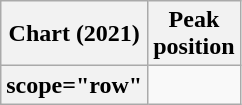<table class="wikitable plainrowheaders" style="text-align:center">
<tr>
<th>Chart (2021)</th>
<th>Peak<br>position</th>
</tr>
<tr>
<th>scope="row"</th>
</tr>
</table>
